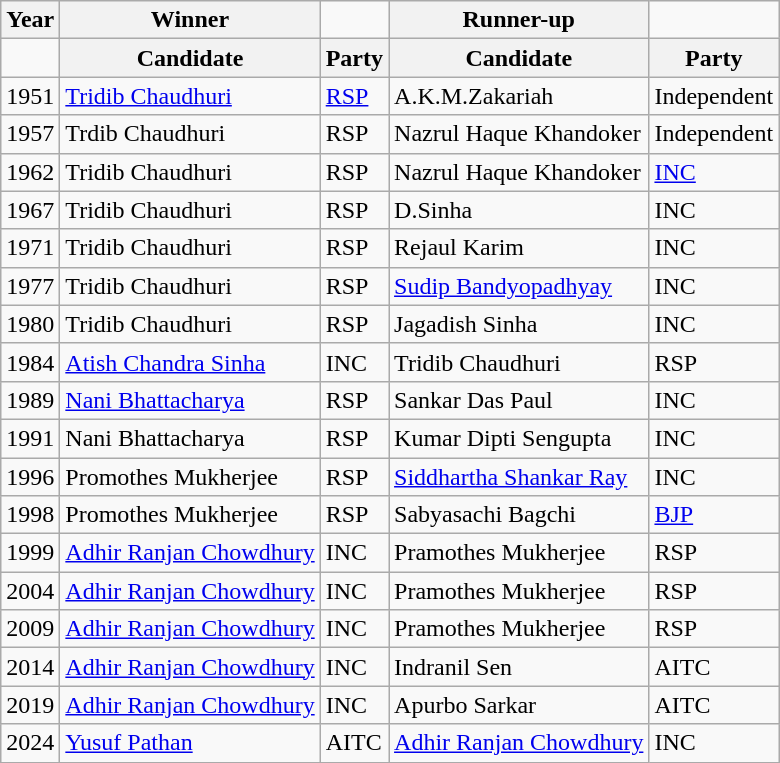<table class="wikitable sortable">
<tr>
<th>Year</th>
<th>Winner</th>
<td></td>
<th>Runner-up</th>
</tr>
<tr>
<td></td>
<th>Candidate</th>
<th>Party</th>
<th>Candidate</th>
<th>Party</th>
</tr>
<tr>
<td>1951</td>
<td><a href='#'>Tridib Chaudhuri</a></td>
<td><a href='#'>RSP</a></td>
<td>A.K.M.Zakariah</td>
<td>Independent</td>
</tr>
<tr>
<td>1957</td>
<td>Trdib Chaudhuri</td>
<td>RSP</td>
<td>Nazrul Haque Khandoker</td>
<td>Independent</td>
</tr>
<tr>
<td>1962</td>
<td>Tridib Chaudhuri</td>
<td>RSP</td>
<td>Nazrul Haque Khandoker</td>
<td><a href='#'>INC</a></td>
</tr>
<tr>
<td>1967</td>
<td>Tridib Chaudhuri</td>
<td>RSP</td>
<td>D.Sinha</td>
<td>INC</td>
</tr>
<tr>
<td>1971</td>
<td>Tridib Chaudhuri</td>
<td>RSP</td>
<td>Rejaul Karim</td>
<td>INC</td>
</tr>
<tr>
<td>1977</td>
<td>Tridib Chaudhuri</td>
<td>RSP</td>
<td><a href='#'>Sudip Bandyopadhyay</a></td>
<td>INC</td>
</tr>
<tr>
<td>1980</td>
<td>Tridib Chaudhuri</td>
<td>RSP</td>
<td>Jagadish Sinha</td>
<td>INC</td>
</tr>
<tr>
<td>1984</td>
<td><a href='#'>Atish Chandra Sinha</a></td>
<td>INC</td>
<td>Tridib Chaudhuri</td>
<td>RSP</td>
</tr>
<tr>
<td>1989</td>
<td><a href='#'>Nani Bhattacharya</a></td>
<td>RSP</td>
<td>Sankar Das Paul</td>
<td>INC</td>
</tr>
<tr>
<td>1991</td>
<td>Nani Bhattacharya</td>
<td>RSP</td>
<td>Kumar Dipti Sengupta</td>
<td>INC</td>
</tr>
<tr>
<td>1996</td>
<td>Promothes Mukherjee</td>
<td>RSP</td>
<td><a href='#'>Siddhartha Shankar Ray</a></td>
<td>INC</td>
</tr>
<tr>
<td>1998</td>
<td>Promothes Mukherjee</td>
<td>RSP</td>
<td>Sabyasachi Bagchi</td>
<td><a href='#'>BJP</a></td>
</tr>
<tr>
<td>1999</td>
<td><a href='#'>Adhir Ranjan Chowdhury</a></td>
<td Indian National Congress>INC</td>
<td>Pramothes Mukherjee</td>
<td>RSP</td>
</tr>
<tr>
<td>2004</td>
<td><a href='#'>Adhir Ranjan Chowdhury</a></td>
<td Indian National Congress>INC</td>
<td>Pramothes Mukherjee</td>
<td>RSP</td>
</tr>
<tr>
<td>2009</td>
<td><a href='#'>Adhir Ranjan Chowdhury</a></td>
<td Indian National Congress>INC</td>
<td>Pramothes Mukherjee</td>
<td>RSP</td>
</tr>
<tr>
<td>2014</td>
<td><a href='#'>Adhir Ranjan Chowdhury</a></td>
<td Indian National Congress>INC</td>
<td>Indranil Sen</td>
<td>AITC</td>
</tr>
<tr>
<td>2019</td>
<td><a href='#'>Adhir Ranjan Chowdhury</a></td>
<td Indian National Congress>INC</td>
<td>Apurbo Sarkar</td>
<td>AITC</td>
</tr>
<tr>
<td>2024</td>
<td><a href='#'>Yusuf Pathan</a></td>
<td>AITC</td>
<td><a href='#'>Adhir Ranjan Chowdhury</a></td>
<td Indian National Congress>INC</td>
</tr>
</table>
